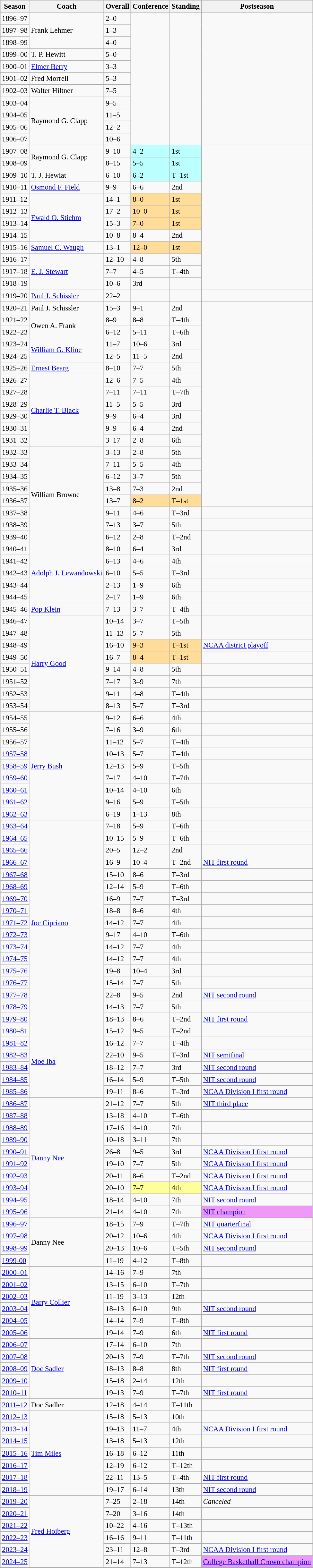<table class=wikitable style="font-size: 95%;">
<tr>
<th>Season</th>
<th>Coach</th>
<th>Overall</th>
<th>Conference</th>
<th>Standing</th>
<th>Postseason</th>
</tr>
<tr>
</tr>
<tr>
<td>1896–97</td>
<td rowspan=3>Frank Lehmer</td>
<td>2–0</td>
<td rowspan=11></td>
<td rowspan=11></td>
<td rowspan=11></td>
</tr>
<tr>
<td>1897–98</td>
<td>1–3</td>
</tr>
<tr>
<td>1898–99</td>
<td>4–0</td>
</tr>
<tr>
<td>1899–00</td>
<td>T. P. Hewitt</td>
<td>5–0</td>
</tr>
<tr>
<td>1900–01</td>
<td><a href='#'>Elmer Berry</a></td>
<td>3–3</td>
</tr>
<tr>
<td>1901–02</td>
<td>Fred Morrell</td>
<td>5–3</td>
</tr>
<tr>
<td>1902–03</td>
<td>Walter Hiltner</td>
<td>7–5</td>
</tr>
<tr>
<td>1903–04</td>
<td rowspan=4>Raymond G. Clapp</td>
<td>9–5</td>
</tr>
<tr>
<td>1904–05</td>
<td>11–5</td>
</tr>
<tr>
<td>1905–06</td>
<td>12–2</td>
</tr>
<tr>
<td>1906–07</td>
<td>10–6</td>
</tr>
<tr>
</tr>
<tr>
<td>1907–08</td>
<td rowspan=2>Raymond G. Clapp</td>
<td>9–10</td>
<td bgcolor=#bbffff>4–2</td>
<td bgcolor=#bbffff>1st </td>
<td rowspan=12></td>
</tr>
<tr>
<td>1908–09</td>
<td>8–15</td>
<td bgcolor=#bbffff>5–5</td>
<td bgcolor=#bbffff>1st </td>
</tr>
<tr>
<td>1909–10</td>
<td>T. J. Hewiat</td>
<td>6–10</td>
<td bgcolor=#bbffff>6–2</td>
<td bgcolor=#bbffff>T–1st </td>
</tr>
<tr>
<td>1910–11</td>
<td><a href='#'>Osmond F. Field</a></td>
<td>9–9</td>
<td>6–6</td>
<td>2nd </td>
</tr>
<tr>
<td>1911–12</td>
<td rowspan=4><a href='#'>Ewald O. Stiehm</a></td>
<td>14–1</td>
<td bgcolor=#ffdd99>8–0</td>
<td bgcolor=#ffdd99>1st </td>
</tr>
<tr>
<td>1912–13</td>
<td>17–2</td>
<td bgcolor=#ffdd99>10–0</td>
<td bgcolor=#ffdd99>1st </td>
</tr>
<tr>
<td>1913–14</td>
<td>15–3</td>
<td bgcolor=#ffdd99>7–0</td>
<td bgcolor=#ffdd99>1st </td>
</tr>
<tr>
<td>1914–15</td>
<td>10–8</td>
<td>8–4</td>
<td>2nd</td>
</tr>
<tr>
<td>1915–16</td>
<td><a href='#'>Samuel C. Waugh</a></td>
<td>13–1</td>
<td bgcolor=#ffdd99>12–0</td>
<td bgcolor=#ffdd99>1st</td>
</tr>
<tr>
<td>1916–17</td>
<td rowspan=3><a href='#'>E. J. Stewart</a></td>
<td>12–10</td>
<td>4–8</td>
<td>5th</td>
</tr>
<tr>
<td>1917–18</td>
<td>7–7</td>
<td>4–5</td>
<td>T–4th</td>
</tr>
<tr>
<td>1918–19</td>
<td>10–6</td>
<td>3rd</td>
</tr>
<tr>
</tr>
<tr>
<td>1919–20</td>
<td><a href='#'>Paul J. Schissler</a></td>
<td>22–2</td>
<td></td>
<td></td>
<td></td>
</tr>
<tr>
</tr>
<tr>
<td>1920–21</td>
<td>Paul J. Schissler</td>
<td>15–3</td>
<td>9–1</td>
<td>2nd</td>
<td rowspan=17></td>
</tr>
<tr>
<td>1921–22</td>
<td rowspan=2>Owen A. Frank</td>
<td>8–9</td>
<td>8–8</td>
<td>T–4th</td>
</tr>
<tr>
<td>1922–23</td>
<td>6–12</td>
<td>5–11</td>
<td>T–6th</td>
</tr>
<tr>
<td>1923–24</td>
<td rowspan=2><a href='#'>William G. Kline</a></td>
<td>11–7</td>
<td>10–6</td>
<td>3rd</td>
</tr>
<tr>
<td>1924–25</td>
<td>12–5</td>
<td>11–5</td>
<td>2nd</td>
</tr>
<tr>
<td>1925–26</td>
<td><a href='#'>Ernest Bearg</a></td>
<td>8–10</td>
<td>7–7</td>
<td>5th</td>
</tr>
<tr>
<td>1926–27</td>
<td rowspan=6><a href='#'>Charlie T. Black</a></td>
<td>12–6</td>
<td>7–5</td>
<td>4th</td>
</tr>
<tr>
<td>1927–28</td>
<td>7–11</td>
<td>7–11</td>
<td>T–7th</td>
</tr>
<tr>
<td>1928–29</td>
<td>11–5</td>
<td>5–5</td>
<td>3rd</td>
</tr>
<tr>
<td>1929–30</td>
<td>9–9</td>
<td>6–4</td>
<td>3rd</td>
</tr>
<tr>
<td>1930–31</td>
<td>9–9</td>
<td>6–4</td>
<td>2nd</td>
</tr>
<tr>
<td>1931–32</td>
<td>3–17</td>
<td>2–8</td>
<td>6th</td>
</tr>
<tr>
<td>1932–33</td>
<td rowspan=8>William Browne</td>
<td>3–13</td>
<td>2–8</td>
<td>5th</td>
</tr>
<tr>
<td>1933–34</td>
<td>7–11</td>
<td>5–5</td>
<td>4th</td>
</tr>
<tr>
<td>1934–35</td>
<td>6–12</td>
<td>3–7</td>
<td>5th</td>
</tr>
<tr>
<td>1935–36</td>
<td>13–8</td>
<td>7–3</td>
<td>2nd</td>
</tr>
<tr>
<td>1936–37</td>
<td>13–7</td>
<td bgcolor=#ffdd99>8–2</td>
<td bgcolor=#ffdd99>T–1st</td>
</tr>
<tr>
<td>1937–38</td>
<td>9–11</td>
<td>4–6</td>
<td>T–3rd</td>
<td></td>
</tr>
<tr>
<td>1938–39</td>
<td>7–13</td>
<td>3–7</td>
<td>5th</td>
<td></td>
</tr>
<tr>
<td>1939–40</td>
<td>6–12</td>
<td>2–8</td>
<td>T–2nd</td>
<td></td>
</tr>
<tr>
<td>1940–41</td>
<td rowspan=5><a href='#'>Adolph J. Lewandowski</a></td>
<td>8–10</td>
<td>6–4</td>
<td>3rd</td>
<td></td>
</tr>
<tr>
<td>1941–42</td>
<td>6–13</td>
<td>4–6</td>
<td>4th</td>
<td></td>
</tr>
<tr>
<td>1942–43</td>
<td>6–10</td>
<td>5–5</td>
<td>T–3rd</td>
<td></td>
</tr>
<tr>
<td>1943–44</td>
<td>2–13</td>
<td>1–9</td>
<td>6th</td>
<td></td>
</tr>
<tr>
<td>1944–45</td>
<td>2–17</td>
<td>1–9</td>
<td>6th</td>
<td></td>
</tr>
<tr>
<td>1945–46</td>
<td><a href='#'>Pop Klein</a></td>
<td>7–13</td>
<td>3–7</td>
<td>T–4th</td>
<td></td>
</tr>
<tr>
<td>1946–47</td>
<td rowspan=8><a href='#'>Harry Good</a></td>
<td>10–14</td>
<td>3–7</td>
<td>T–5th</td>
<td></td>
</tr>
<tr>
<td>1947–48</td>
<td>11–13</td>
<td>5–7</td>
<td>5th</td>
<td></td>
</tr>
<tr>
<td>1948–49</td>
<td>16–10</td>
<td bgcolor=#ffdd99>9–3</td>
<td bgcolor=#ffdd99>T–1st</td>
<td><a href='#'>NCAA district playoff</a></td>
</tr>
<tr>
<td>1949–50</td>
<td>16–7</td>
<td bgcolor=#ffdd99>8–4</td>
<td bgcolor=#ffdd99>T–1st</td>
<td></td>
</tr>
<tr>
<td>1950–51</td>
<td>9–14</td>
<td>4–8</td>
<td>5th</td>
<td></td>
</tr>
<tr>
<td>1951–52</td>
<td>7–17</td>
<td>3–9</td>
<td>7th</td>
<td></td>
</tr>
<tr>
<td>1952–53</td>
<td>9–11</td>
<td>4–8</td>
<td>T–4th</td>
<td></td>
</tr>
<tr>
<td>1953–54</td>
<td>8–13</td>
<td>5–7</td>
<td>T–3rd</td>
<td></td>
</tr>
<tr>
<td>1954–55</td>
<td rowspan=9><a href='#'>Jerry Bush</a></td>
<td>9–12</td>
<td>6–6</td>
<td>4th</td>
<td></td>
</tr>
<tr>
<td>1955–56</td>
<td>7–16</td>
<td>3–9</td>
<td>6th</td>
<td></td>
</tr>
<tr>
<td>1956–57</td>
<td>11–12</td>
<td>5–7</td>
<td>T–4th</td>
<td></td>
</tr>
<tr>
<td><a href='#'>1957–58</a></td>
<td>10–13</td>
<td>5–7</td>
<td>T–4th</td>
<td></td>
</tr>
<tr>
<td><a href='#'>1958–59</a></td>
<td>12–13</td>
<td>5–9</td>
<td>T–5th</td>
<td></td>
</tr>
<tr>
<td><a href='#'>1959–60</a></td>
<td>7–17</td>
<td>4–10</td>
<td>T–7th</td>
<td></td>
</tr>
<tr>
<td><a href='#'>1960–61</a></td>
<td>10–14</td>
<td>4–10</td>
<td>6th</td>
<td></td>
</tr>
<tr>
<td><a href='#'>1961–62</a></td>
<td>9–16</td>
<td>5–9</td>
<td>T–5th</td>
<td></td>
</tr>
<tr>
<td><a href='#'>1962–63</a></td>
<td>6–19</td>
<td>1–13</td>
<td>8th</td>
<td></td>
</tr>
<tr>
<td><a href='#'>1963–64</a></td>
<td rowspan=17><a href='#'>Joe Cipriano</a></td>
<td>7–18</td>
<td>5–9</td>
<td>T–6th</td>
<td></td>
</tr>
<tr>
<td><a href='#'>1964–65</a></td>
<td>10–15</td>
<td>5–9</td>
<td>T–6th</td>
<td></td>
</tr>
<tr>
<td><a href='#'>1965–66</a></td>
<td>20–5</td>
<td>12–2</td>
<td>2nd</td>
<td></td>
</tr>
<tr>
<td><a href='#'>1966–67</a></td>
<td>16–9</td>
<td>10–4</td>
<td>T–2nd</td>
<td><a href='#'>NIT first round</a></td>
</tr>
<tr>
<td><a href='#'>1967–68</a></td>
<td>15–10</td>
<td>8–6</td>
<td>T–3rd</td>
<td></td>
</tr>
<tr>
<td><a href='#'>1968–69</a></td>
<td>12–14</td>
<td>5–9</td>
<td>T–6th</td>
<td></td>
</tr>
<tr>
<td><a href='#'>1969–70</a></td>
<td>16–9</td>
<td>7–7</td>
<td>T–3rd</td>
<td></td>
</tr>
<tr>
<td><a href='#'>1970–71</a></td>
<td>18–8</td>
<td>8–6</td>
<td>4th</td>
<td></td>
</tr>
<tr>
<td><a href='#'>1971–72</a></td>
<td>14–12</td>
<td>7–7</td>
<td>4th</td>
<td></td>
</tr>
<tr>
<td><a href='#'>1972–73</a></td>
<td>9–17</td>
<td>4–10</td>
<td>T–6th</td>
<td></td>
</tr>
<tr>
<td><a href='#'>1973–74</a></td>
<td>14–12</td>
<td>7–7</td>
<td>4th</td>
<td></td>
</tr>
<tr>
<td><a href='#'>1974–75</a></td>
<td>14–12</td>
<td>7–7</td>
<td>4th</td>
<td></td>
</tr>
<tr>
<td><a href='#'>1975–76</a></td>
<td>19–8</td>
<td>10–4</td>
<td>3rd</td>
<td></td>
</tr>
<tr>
<td><a href='#'>1976–77</a></td>
<td>15–14</td>
<td>7–7</td>
<td>5th</td>
<td></td>
</tr>
<tr>
<td><a href='#'>1977–78</a></td>
<td>22–8</td>
<td>9–5</td>
<td>2nd</td>
<td><a href='#'>NIT second round</a></td>
</tr>
<tr>
<td><a href='#'>1978–79</a></td>
<td>14–13</td>
<td>7–7</td>
<td>5th</td>
<td></td>
</tr>
<tr>
<td><a href='#'>1979–80</a></td>
<td>18–13</td>
<td>8–6</td>
<td>T–2nd</td>
<td><a href='#'>NIT first round</a></td>
</tr>
<tr>
<td><a href='#'>1980–81</a></td>
<td rowspan=6><a href='#'>Moe Iba</a></td>
<td>15–12</td>
<td>9–5</td>
<td>T–2nd</td>
<td></td>
</tr>
<tr>
<td><a href='#'>1981–82</a></td>
<td>16–12</td>
<td>7–7</td>
<td>T–4th</td>
<td></td>
</tr>
<tr>
<td><a href='#'>1982–83</a></td>
<td>22–10</td>
<td>9–5</td>
<td>T–3rd</td>
<td><a href='#'>NIT semifinal</a></td>
</tr>
<tr>
<td><a href='#'>1983–84</a></td>
<td>18–12</td>
<td>7–7</td>
<td>3rd</td>
<td><a href='#'>NIT second round</a></td>
</tr>
<tr>
<td><a href='#'>1984–85</a></td>
<td>16–14</td>
<td>5–9</td>
<td>T–5th</td>
<td><a href='#'>NIT second round</a></td>
</tr>
<tr>
<td><a href='#'>1985–86</a></td>
<td>19–11</td>
<td>8–6</td>
<td>T–3rd</td>
<td><a href='#'>NCAA Division I first round</a></td>
</tr>
<tr>
<td><a href='#'>1986–87</a></td>
<td rowspan=10><a href='#'>Danny Nee</a></td>
<td>21–12</td>
<td>7–7</td>
<td>5th</td>
<td><a href='#'>NIT third place</a></td>
</tr>
<tr>
<td><a href='#'>1987–88</a></td>
<td>13–18</td>
<td>4–10</td>
<td>T–6th</td>
<td></td>
</tr>
<tr>
<td><a href='#'>1988–89</a></td>
<td>17–16</td>
<td>4–10</td>
<td>7th</td>
<td></td>
</tr>
<tr>
<td><a href='#'>1989–90</a></td>
<td>10–18</td>
<td>3–11</td>
<td>7th</td>
<td></td>
</tr>
<tr>
<td><a href='#'>1990–91</a></td>
<td>26–8</td>
<td>9–5</td>
<td>3rd</td>
<td><a href='#'>NCAA Division I first round</a></td>
</tr>
<tr>
<td><a href='#'>1991–92</a></td>
<td>19–10</td>
<td>7–7</td>
<td>5th</td>
<td><a href='#'>NCAA Division I first round</a></td>
</tr>
<tr>
<td><a href='#'>1992–93</a></td>
<td>20–11</td>
<td>8–6</td>
<td>T–2nd</td>
<td><a href='#'>NCAA Division I first round</a></td>
</tr>
<tr>
<td><a href='#'>1993–94</a></td>
<td>20–10</td>
<td bgcolor=#ffff99>7–7</td>
<td bgcolor=#ffff99>4th</td>
<td><a href='#'>NCAA Division I first round</a></td>
</tr>
<tr>
<td><a href='#'>1994–95</a></td>
<td>18–14</td>
<td>4–10</td>
<td>7th</td>
<td><a href='#'>NIT second round</a></td>
</tr>
<tr>
<td><a href='#'>1995–96</a></td>
<td>21–14</td>
<td>4–10</td>
<td>7th</td>
<td bgcolor=#f098fa><a href='#'>NIT champion</a></td>
</tr>
<tr>
</tr>
<tr>
<td><a href='#'>1996–97</a></td>
<td rowspan=4>Danny Nee</td>
<td>18–15</td>
<td>7–9</td>
<td>T–7th</td>
<td><a href='#'>NIT quarterfinal</a></td>
</tr>
<tr>
<td><a href='#'>1997–98</a></td>
<td>20–12</td>
<td>10–6</td>
<td>4th</td>
<td><a href='#'>NCAA Division I first round</a></td>
</tr>
<tr>
<td><a href='#'>1998–99</a></td>
<td>20–13</td>
<td>10–6</td>
<td>T–5th</td>
<td><a href='#'>NIT second round</a></td>
</tr>
<tr>
<td><a href='#'>1999-00</a></td>
<td>11–19</td>
<td>4–12</td>
<td>T–8th</td>
<td></td>
</tr>
<tr>
<td><a href='#'>2000–01</a></td>
<td rowspan=6><a href='#'>Barry Collier</a></td>
<td>14–16</td>
<td>7–9</td>
<td>7th</td>
<td></td>
</tr>
<tr>
<td><a href='#'>2001–02</a></td>
<td>13–15</td>
<td>6–10</td>
<td>T–7th</td>
<td></td>
</tr>
<tr>
<td><a href='#'>2002–03</a></td>
<td>11–19</td>
<td>3–13</td>
<td>12th</td>
<td></td>
</tr>
<tr>
<td><a href='#'>2003–04</a></td>
<td>18–13</td>
<td>6–10</td>
<td>9th</td>
<td><a href='#'>NIT second round</a></td>
</tr>
<tr>
<td><a href='#'>2004–05</a></td>
<td>14–14</td>
<td>7–9</td>
<td>T–8th</td>
<td></td>
</tr>
<tr>
<td><a href='#'>2005–06</a></td>
<td>19–14</td>
<td>7–9</td>
<td>6th</td>
<td><a href='#'>NIT first round</a></td>
</tr>
<tr>
<td><a href='#'>2006–07</a></td>
<td rowspan=5><a href='#'>Doc Sadler</a></td>
<td>17–14</td>
<td>6–10</td>
<td>7th</td>
<td></td>
</tr>
<tr>
<td><a href='#'>2007–08</a></td>
<td>20–13</td>
<td>7–9</td>
<td>T–7th</td>
<td><a href='#'>NIT second round</a></td>
</tr>
<tr>
<td><a href='#'>2008–09</a></td>
<td>18–13</td>
<td>8–8</td>
<td>8th</td>
<td><a href='#'>NIT first round</a></td>
</tr>
<tr>
<td><a href='#'>2009–10</a></td>
<td>15–18</td>
<td>2–14</td>
<td>12th</td>
<td></td>
</tr>
<tr>
<td><a href='#'>2010–11</a></td>
<td>19–13</td>
<td>7–9</td>
<td>T–7th</td>
<td><a href='#'>NIT first round</a></td>
</tr>
<tr>
</tr>
<tr>
<td><a href='#'>2011–12</a></td>
<td>Doc Sadler</td>
<td>12–18</td>
<td>4–14</td>
<td>T–11th</td>
<td></td>
</tr>
<tr>
<td><a href='#'>2012–13</a></td>
<td rowspan=7><a href='#'>Tim Miles</a></td>
<td>15–18</td>
<td>5–13</td>
<td>10th</td>
<td></td>
</tr>
<tr>
<td><a href='#'>2013–14</a></td>
<td>19–13</td>
<td>11–7</td>
<td>4th</td>
<td><a href='#'>NCAA Division I first round</a></td>
</tr>
<tr>
<td><a href='#'>2014–15</a></td>
<td>13–18</td>
<td>5–13</td>
<td>12th</td>
<td></td>
</tr>
<tr>
<td><a href='#'>2015–16</a></td>
<td>16–18</td>
<td>6–12</td>
<td>11th</td>
<td></td>
</tr>
<tr>
<td><a href='#'>2016–17</a></td>
<td>12–19</td>
<td>6–12</td>
<td>T–12th</td>
<td></td>
</tr>
<tr>
<td><a href='#'>2017–18</a></td>
<td>22–11</td>
<td>13–5</td>
<td>T–4th</td>
<td><a href='#'>NIT first round</a></td>
</tr>
<tr>
<td><a href='#'>2018–19</a></td>
<td>19–17</td>
<td>6–14</td>
<td>13th</td>
<td><a href='#'>NIT second round</a></td>
</tr>
<tr>
<td><a href='#'>2019–20</a></td>
<td rowspan=6><a href='#'>Fred Hoiberg</a></td>
<td>7–25</td>
<td>2–18</td>
<td>14th</td>
<td><em>Canceled</em></td>
</tr>
<tr>
<td><a href='#'>2020–21</a></td>
<td>7–20</td>
<td>3–16</td>
<td>14th</td>
<td></td>
</tr>
<tr>
<td><a href='#'>2021–22</a></td>
<td>10–22</td>
<td>4–16</td>
<td>T–13th</td>
<td></td>
</tr>
<tr>
<td><a href='#'>2022–23</a></td>
<td>16–16</td>
<td>9–11</td>
<td>T–11th</td>
<td></td>
</tr>
<tr>
<td><a href='#'>2023–24</a></td>
<td>23–11</td>
<td>12–8</td>
<td>T–3rd</td>
<td><a href='#'>NCAA Division I first round</a></td>
</tr>
<tr>
<td><a href='#'>2024–25</a></td>
<td>21–14</td>
<td>7–13</td>
<td>T–12th</td>
<td bgcolor=#f098fa><a href='#'>College Basketball Crown champion</a></td>
</tr>
</table>
